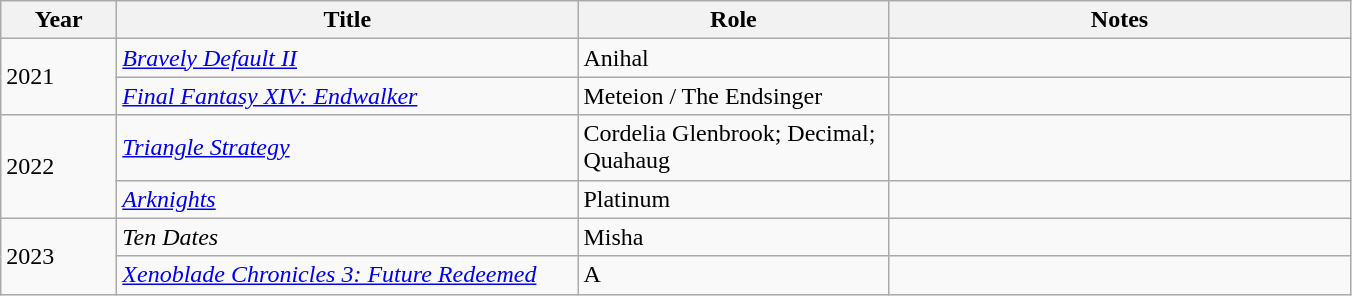<table class="wikitable">
<tr>
<th scope="col" width="70">Year</th>
<th scope="col" width="300">Title</th>
<th scope="col" width="200">Role</th>
<th scope="col" width="300">Notes</th>
</tr>
<tr>
<td rowspan="2">2021</td>
<td><em><a href='#'>Bravely Default II</a></em></td>
<td>Anihal</td>
<td></td>
</tr>
<tr>
<td><em><a href='#'>Final Fantasy XIV: Endwalker</a></em></td>
<td>Meteion / The Endsinger</td>
<td></td>
</tr>
<tr>
<td rowspan="2">2022</td>
<td><em><a href='#'>Triangle Strategy</a></em></td>
<td>Cordelia Glenbrook; Decimal; Quahaug</td>
<td></td>
</tr>
<tr>
<td><em><a href='#'>Arknights</a></em></td>
<td>Platinum</td>
<td></td>
</tr>
<tr>
<td rowspan="2">2023</td>
<td><em>Ten Dates</em></td>
<td>Misha</td>
<td></td>
</tr>
<tr>
<td><em><a href='#'>Xenoblade Chronicles 3: Future Redeemed</a> </em></td>
<td>A</td>
<td></td>
</tr>
</table>
